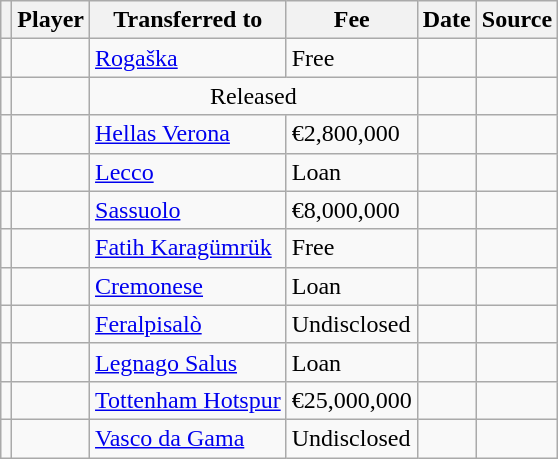<table class="wikitable plainrowheaders sortable">
<tr>
<th></th>
<th scope="col">Player</th>
<th>Transferred to</th>
<th style="width: 65px;">Fee</th>
<th scope="col">Date</th>
<th scope="col">Source</th>
</tr>
<tr>
<td align="center"></td>
<td></td>
<td> <a href='#'>Rogaška</a></td>
<td>Free</td>
<td></td>
<td></td>
</tr>
<tr>
<td align="center"></td>
<td></td>
<td colspan="2" style="text-align: center;">Released</td>
<td></td>
<td></td>
</tr>
<tr>
<td align="center"></td>
<td></td>
<td> <a href='#'>Hellas Verona</a></td>
<td>€2,800,000</td>
<td></td>
<td></td>
</tr>
<tr>
<td align="center"></td>
<td></td>
<td> <a href='#'>Lecco</a></td>
<td>Loan</td>
<td></td>
<td></td>
</tr>
<tr>
<td align="center"></td>
<td></td>
<td> <a href='#'>Sassuolo</a></td>
<td>€8,000,000</td>
<td></td>
<td></td>
</tr>
<tr>
<td align="center"></td>
<td></td>
<td> <a href='#'>Fatih Karagümrük</a></td>
<td>Free</td>
<td></td>
<td></td>
</tr>
<tr>
<td align="center"></td>
<td></td>
<td> <a href='#'>Cremonese</a></td>
<td>Loan</td>
<td></td>
<td></td>
</tr>
<tr>
<td align="center"></td>
<td></td>
<td> <a href='#'>Feralpisalò</a></td>
<td>Undisclosed</td>
<td></td>
<td></td>
</tr>
<tr>
<td align="center"></td>
<td></td>
<td> <a href='#'>Legnago Salus</a></td>
<td>Loan</td>
<td></td>
<td></td>
</tr>
<tr>
<td align="center"></td>
<td></td>
<td> <a href='#'>Tottenham Hotspur</a></td>
<td>€25,000,000</td>
<td></td>
<td></td>
</tr>
<tr>
<td align="center"></td>
<td></td>
<td> <a href='#'>Vasco da Gama</a></td>
<td>Undisclosed</td>
<td></td>
<td></td>
</tr>
</table>
